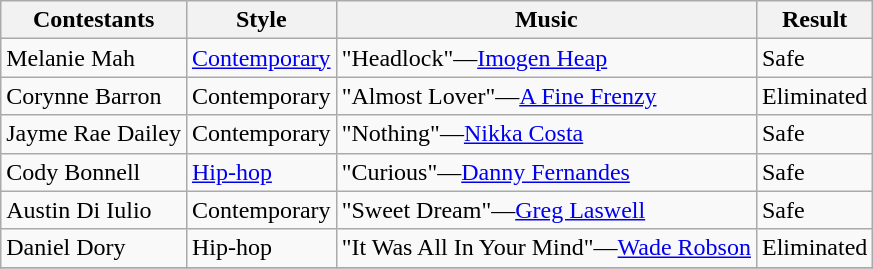<table class="wikitable">
<tr>
<th>Contestants</th>
<th>Style</th>
<th>Music</th>
<th>Result</th>
</tr>
<tr>
<td>Melanie Mah</td>
<td><a href='#'>Contemporary</a></td>
<td>"Headlock"—<a href='#'>Imogen Heap</a></td>
<td>Safe</td>
</tr>
<tr>
<td>Corynne Barron</td>
<td>Contemporary</td>
<td>"Almost Lover"—<a href='#'>A Fine Frenzy</a></td>
<td>Eliminated</td>
</tr>
<tr>
<td>Jayme Rae Dailey</td>
<td>Contemporary</td>
<td>"Nothing"—<a href='#'>Nikka Costa</a></td>
<td>Safe</td>
</tr>
<tr>
<td>Cody Bonnell</td>
<td><a href='#'>Hip-hop</a></td>
<td>"Curious"—<a href='#'>Danny Fernandes</a></td>
<td>Safe</td>
</tr>
<tr>
<td>Austin Di Iulio</td>
<td>Contemporary</td>
<td>"Sweet Dream"—<a href='#'>Greg Laswell</a></td>
<td>Safe</td>
</tr>
<tr>
<td>Daniel Dory</td>
<td>Hip-hop</td>
<td>"It Was All In Your Mind"—<a href='#'>Wade Robson</a></td>
<td>Eliminated</td>
</tr>
<tr>
</tr>
</table>
